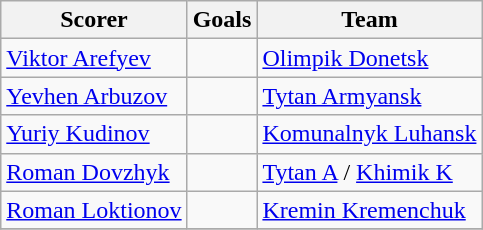<table class="wikitable">
<tr>
<th>Scorer</th>
<th>Goals</th>
<th>Team</th>
</tr>
<tr>
<td> <a href='#'>Viktor Arefyev</a></td>
<td></td>
<td><a href='#'>Olimpik Donetsk</a></td>
</tr>
<tr>
<td> <a href='#'>Yevhen Arbuzov</a></td>
<td></td>
<td><a href='#'>Tytan Armyansk</a></td>
</tr>
<tr>
<td> <a href='#'>Yuriy Kudinov</a></td>
<td></td>
<td><a href='#'>Komunalnyk Luhansk</a></td>
</tr>
<tr>
<td> <a href='#'>Roman Dovzhyk</a></td>
<td></td>
<td><a href='#'>Tytan A</a> / <a href='#'>Khimik K</a></td>
</tr>
<tr>
<td> <a href='#'>Roman Loktionov</a></td>
<td></td>
<td><a href='#'>Kremin Kremenchuk</a></td>
</tr>
<tr>
</tr>
</table>
